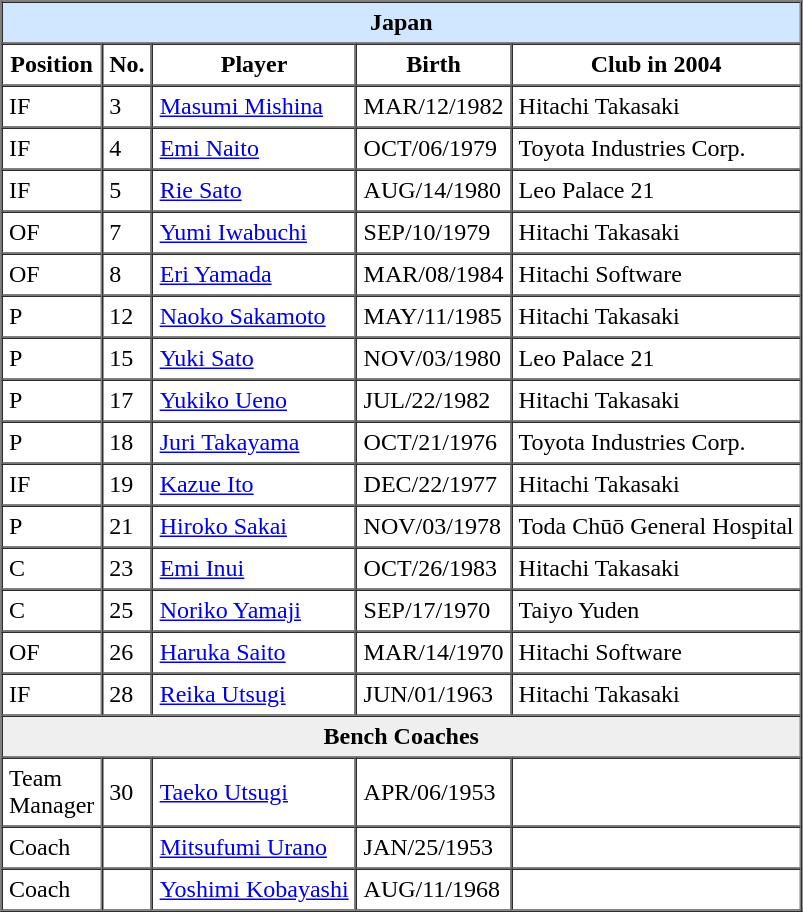<table border=1 cellpadding=4 cellspacing=0>
<tr>
<th colspan=5 bgcolor=#d0e7ff>Japan</th>
</tr>
<tr>
<th>Position</th>
<th>No.</th>
<th>Player</th>
<th>Birth</th>
<th>Club in 2004</th>
</tr>
<tr IF   3     Rei Nishiyama>
<td>IF</td>
<td>3</td>
<td><a href='#'>Masumi Mishina</a></td>
<td>MAR/12/1982</td>
<td>Hitachi Takasaki</td>
</tr>
<tr>
<td>IF</td>
<td>4</td>
<td><a href='#'>Emi Naito</a></td>
<td>OCT/06/1979</td>
<td>Toyota Industries Corp.</td>
</tr>
<tr>
<td>IF</td>
<td>5</td>
<td><a href='#'>Rie Sato</a></td>
<td>AUG/14/1980</td>
<td>Leo Palace 21</td>
</tr>
<tr>
<td>OF</td>
<td>7</td>
<td><a href='#'>Yumi Iwabuchi</a></td>
<td>SEP/10/1979</td>
<td>Hitachi Takasaki</td>
</tr>
<tr>
<td>OF</td>
<td>8</td>
<td><a href='#'>Eri Yamada</a></td>
<td>MAR/08/1984</td>
<td>Hitachi Software</td>
</tr>
<tr>
<td>P</td>
<td>12</td>
<td><a href='#'>Naoko Sakamoto</a></td>
<td>MAY/11/1985</td>
<td>Hitachi Takasaki</td>
</tr>
<tr>
<td>P</td>
<td>15</td>
<td><a href='#'>Yuki Sato</a></td>
<td>NOV/03/1980</td>
<td>Leo Palace 21</td>
</tr>
<tr>
<td>P</td>
<td>17</td>
<td><a href='#'>Yukiko Ueno</a></td>
<td>JUL/22/1982</td>
<td>Hitachi Takasaki</td>
</tr>
<tr>
<td>P</td>
<td>18</td>
<td><a href='#'>Juri Takayama</a></td>
<td>OCT/21/1976</td>
<td>Toyota Industries Corp.</td>
</tr>
<tr>
<td>IF</td>
<td>19</td>
<td><a href='#'>Kazue Ito</a></td>
<td>DEC/22/1977</td>
<td>Hitachi Takasaki</td>
</tr>
<tr>
<td>P</td>
<td>21</td>
<td><a href='#'>Hiroko Sakai</a></td>
<td>NOV/03/1978</td>
<td>Toda Chūō General Hospital</td>
</tr>
<tr>
<td>C</td>
<td>23</td>
<td><a href='#'>Emi Inui</a></td>
<td>OCT/26/1983</td>
<td>Hitachi Takasaki</td>
</tr>
<tr>
<td>C</td>
<td>25</td>
<td><a href='#'>Noriko Yamaji</a></td>
<td>SEP/17/1970</td>
<td>Taiyo Yuden</td>
</tr>
<tr>
<td>OF</td>
<td>26</td>
<td><a href='#'>Haruka Saito</a></td>
<td>MAR/14/1970</td>
<td>Hitachi Software</td>
</tr>
<tr>
<td>IF</td>
<td>28</td>
<td><a href='#'>Reika Utsugi</a></td>
<td>JUN/01/1963</td>
<td>Hitachi Takasaki</td>
</tr>
<tr>
<th colspan=5 bgcolor=#efefef>Bench Coaches</th>
</tr>
<tr>
<td>Team<br> Manager</td>
<td>30</td>
<td><a href='#'>Taeko Utsugi</a></td>
<td>APR/06/1953</td>
<td></td>
</tr>
<tr>
<td>Coach</td>
<td></td>
<td><a href='#'>Mitsufumi Urano</a></td>
<td>JAN/25/1953</td>
<td></td>
</tr>
<tr>
<td>Coach</td>
<td></td>
<td><a href='#'>Yoshimi Kobayashi</a></td>
<td>AUG/11/1968</td>
<td></td>
</tr>
</table>
